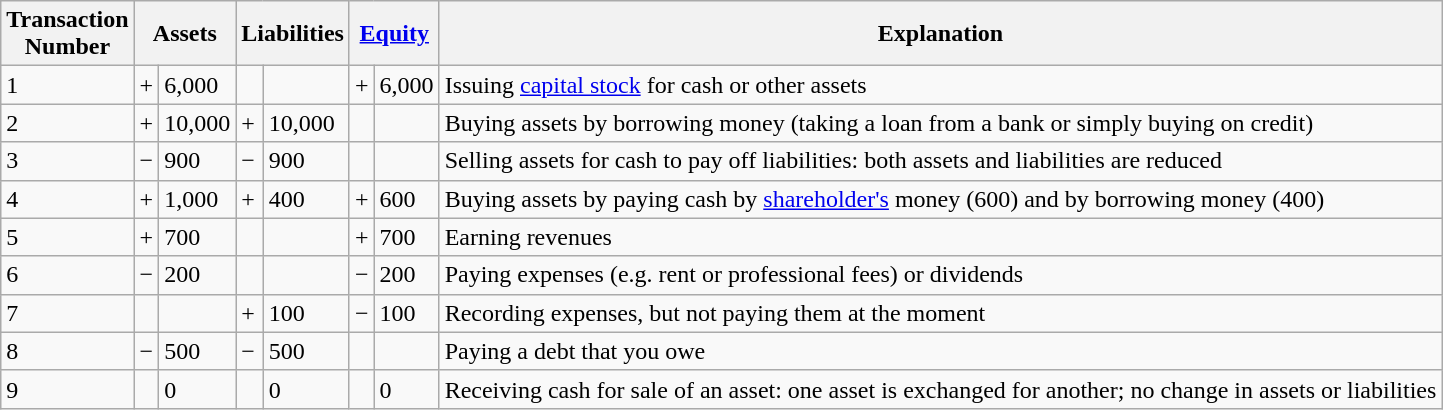<table class="wikitable">
<tr>
<th>Transaction<br>Number</th>
<th colspan="2">Assets</th>
<th colspan="2">Liabilities</th>
<th colspan="2"><a href='#'>Equity</a></th>
<th>Explanation</th>
</tr>
<tr>
<td>1</td>
<td>+</td>
<td>6,000</td>
<td></td>
<td></td>
<td>+</td>
<td>6,000</td>
<td>Issuing <a href='#'>capital stock</a> for cash or other assets</td>
</tr>
<tr>
<td>2</td>
<td>+</td>
<td>10,000</td>
<td>+</td>
<td>10,000</td>
<td></td>
<td></td>
<td>Buying assets by borrowing money (taking a loan from a bank or simply buying on credit)</td>
</tr>
<tr>
<td>3</td>
<td>−</td>
<td>900</td>
<td>−</td>
<td>900</td>
<td></td>
<td></td>
<td>Selling assets for cash to pay off liabilities: both assets and liabilities are reduced</td>
</tr>
<tr>
<td>4</td>
<td>+</td>
<td>1,000</td>
<td>+</td>
<td>400</td>
<td>+</td>
<td>600</td>
<td>Buying assets by paying cash by <a href='#'>shareholder's</a> money (600) and by borrowing money (400)</td>
</tr>
<tr>
<td>5</td>
<td>+</td>
<td>700</td>
<td></td>
<td></td>
<td>+</td>
<td>700</td>
<td>Earning revenues</td>
</tr>
<tr>
<td>6</td>
<td>−</td>
<td>200</td>
<td></td>
<td></td>
<td>−</td>
<td>200</td>
<td>Paying expenses (e.g. rent or professional fees) or dividends</td>
</tr>
<tr>
<td>7</td>
<td></td>
<td></td>
<td>+</td>
<td>100</td>
<td>−</td>
<td>100</td>
<td>Recording expenses, but not paying them at the moment</td>
</tr>
<tr>
<td>8</td>
<td>−</td>
<td>500</td>
<td>−</td>
<td>500</td>
<td></td>
<td></td>
<td>Paying a debt that you owe</td>
</tr>
<tr>
<td>9</td>
<td></td>
<td>0</td>
<td></td>
<td>0</td>
<td></td>
<td>0</td>
<td>Receiving cash for sale of an asset: one asset is exchanged for another; no change in assets or liabilities</td>
</tr>
</table>
